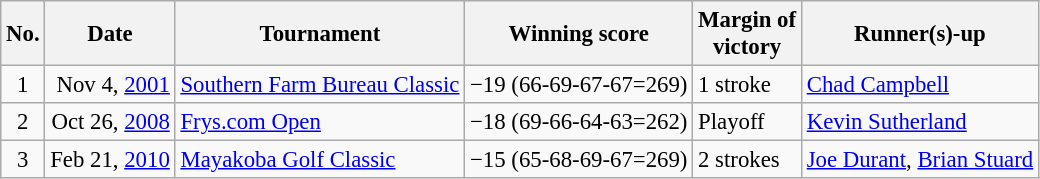<table class="wikitable" style="font-size:95%;">
<tr>
<th>No.</th>
<th>Date</th>
<th>Tournament</th>
<th>Winning score</th>
<th>Margin of<br>victory</th>
<th>Runner(s)-up</th>
</tr>
<tr>
<td align=center>1</td>
<td align=right>Nov 4, <a href='#'>2001</a></td>
<td><a href='#'>Southern Farm Bureau Classic</a></td>
<td>−19 (66-69-67-67=269)</td>
<td>1 stroke</td>
<td> <a href='#'>Chad Campbell</a></td>
</tr>
<tr>
<td align=center>2</td>
<td align=right>Oct 26, <a href='#'>2008</a></td>
<td><a href='#'>Frys.com Open</a></td>
<td>−18 (69-66-64-63=262)</td>
<td>Playoff</td>
<td> <a href='#'>Kevin Sutherland</a></td>
</tr>
<tr>
<td align=center>3</td>
<td align=right>Feb 21, <a href='#'>2010</a></td>
<td><a href='#'>Mayakoba Golf Classic</a></td>
<td>−15 (65-68-69-67=269)</td>
<td>2 strokes</td>
<td> <a href='#'>Joe Durant</a>,  <a href='#'>Brian Stuard</a></td>
</tr>
</table>
